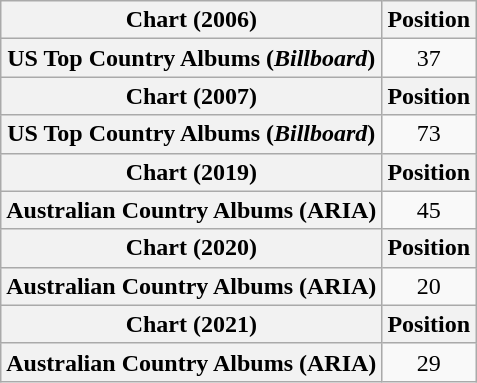<table class="wikitable plainrowheaders">
<tr>
<th>Chart (2006)</th>
<th>Position</th>
</tr>
<tr>
<th scope="row">US Top Country Albums (<em>Billboard</em>)</th>
<td align="center">37</td>
</tr>
<tr>
<th>Chart (2007)</th>
<th>Position</th>
</tr>
<tr>
<th scope="row">US Top Country Albums (<em>Billboard</em>)</th>
<td align="center">73</td>
</tr>
<tr>
<th scope="col">Chart (2019)</th>
<th scope="col">Position</th>
</tr>
<tr>
<th scope="row">Australian Country Albums (ARIA)</th>
<td align="center">45</td>
</tr>
<tr>
<th scope="col">Chart (2020)</th>
<th scope="col">Position</th>
</tr>
<tr>
<th scope="row">Australian Country Albums (ARIA)</th>
<td align="center">20</td>
</tr>
<tr>
<th scope="col">Chart (2021)</th>
<th scope="col">Position</th>
</tr>
<tr>
<th scope="row">Australian Country Albums (ARIA)</th>
<td align="center">29</td>
</tr>
</table>
